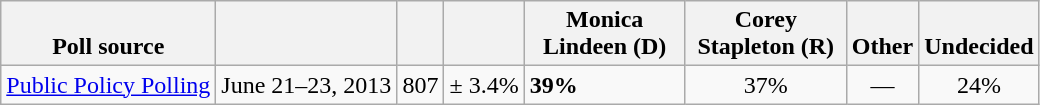<table class="wikitable">
<tr valign= bottom>
<th>Poll source</th>
<th></th>
<th></th>
<th></th>
<th style="width:100px;">Monica<br>Lindeen (D)</th>
<th style="width:100px;">Corey<br>Stapleton (R)</th>
<th>Other</th>
<th>Undecided</th>
</tr>
<tr>
<td><a href='#'>Public Policy Polling</a></td>
<td align=center>June 21–23, 2013</td>
<td align=center>807</td>
<td align=center>± 3.4%</td>
<td><strong>39%</strong></td>
<td align=center>37%</td>
<td align=center>—</td>
<td align=center>24%</td>
</tr>
</table>
